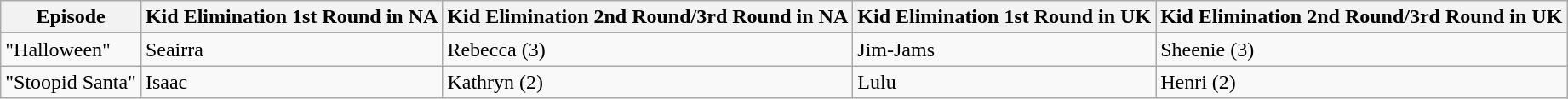<table class="wikitable">
<tr>
<th>Episode</th>
<th>Kid Elimination 1st Round in NA</th>
<th>Kid Elimination 2nd Round/3rd Round in NA</th>
<th>Kid Elimination 1st Round in UK</th>
<th>Kid Elimination 2nd Round/3rd Round in UK</th>
</tr>
<tr>
<td>"Halloween"</td>
<td>Seairra</td>
<td>Rebecca (3)</td>
<td>Jim-Jams</td>
<td>Sheenie (3)</td>
</tr>
<tr>
<td>"Stoopid Santa"</td>
<td>Isaac</td>
<td>Kathryn (2)</td>
<td>Lulu</td>
<td>Henri (2)</td>
</tr>
</table>
